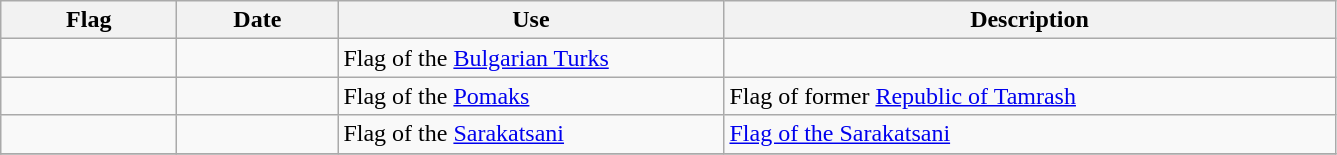<table class="wikitable" style="background:#f9f9f9">
<tr>
<th style="width:110px">Flag</th>
<th style="width:100px">Date</th>
<th style="width:250px">Use</th>
<th style="width:400px">Description</th>
</tr>
<tr>
<td></td>
<td></td>
<td>Flag of the <a href='#'>Bulgarian Turks</a></td>
<td></td>
</tr>
<tr>
<td></td>
<td></td>
<td>Flag of the <a href='#'>Pomaks</a></td>
<td>Flag of former <a href='#'>Republic of Tamrash</a></td>
</tr>
<tr>
<td></td>
<td></td>
<td>Flag of the <a href='#'>Sarakatsani</a></td>
<td><a href='#'>Flag of the Sarakatsani</a></td>
</tr>
<tr>
</tr>
</table>
